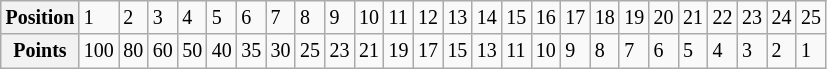<table class="wikitable floatright" style="font-size:smaller;">
<tr>
<th>Position</th>
<td>1</td>
<td>2</td>
<td>3</td>
<td>4</td>
<td>5</td>
<td>6</td>
<td>7</td>
<td>8</td>
<td>9</td>
<td>10</td>
<td>11</td>
<td>12</td>
<td>13</td>
<td>14</td>
<td>15</td>
<td>16</td>
<td>17</td>
<td>18</td>
<td>19</td>
<td>20</td>
<td>21</td>
<td>22</td>
<td>23</td>
<td>24</td>
<td>25</td>
</tr>
<tr>
<th>Points</th>
<td>100</td>
<td>80</td>
<td>60</td>
<td>50</td>
<td>40</td>
<td>35</td>
<td>30</td>
<td>25</td>
<td>23</td>
<td>21</td>
<td>19</td>
<td>17</td>
<td>15</td>
<td>13</td>
<td>11</td>
<td>10</td>
<td>9</td>
<td>8</td>
<td>7</td>
<td>6</td>
<td>5</td>
<td>4</td>
<td>3</td>
<td>2</td>
<td>1</td>
</tr>
</table>
